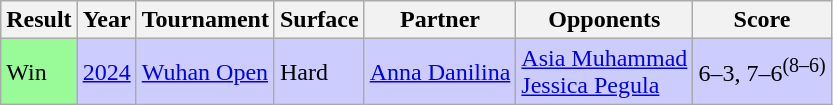<table class="sortable wikitable">
<tr>
<th>Result</th>
<th>Year</th>
<th>Tournament</th>
<th>Surface</th>
<th>Partner</th>
<th>Opponents</th>
<th>Score</th>
</tr>
<tr bgcolor=CCCCFF>
<td bgcolor=98FB98>Win</td>
<td><a href='#'>2024</a></td>
<td><a href='#'>Wuhan Open</a></td>
<td>Hard</td>
<td> <a href='#'>Anna Danilina</a></td>
<td> <a href='#'>Asia Muhammad</a> <br>  <a href='#'>Jessica Pegula</a></td>
<td>6–3, 7–6<sup>(8–6)</sup></td>
</tr>
</table>
